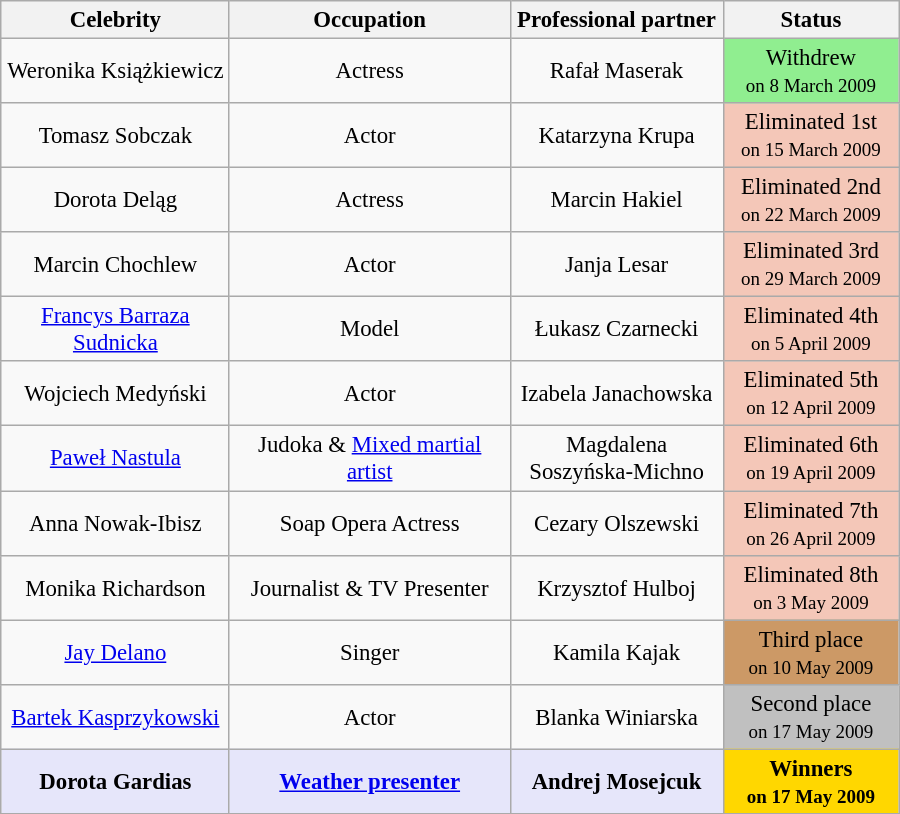<table class="wikitable" style="margin:auto; text-align:center; font-size:95%;">
<tr>
<th width="145">Celebrity</th>
<th width="180">Occupation</th>
<th width="135">Professional partner</th>
<th width="110">Status</th>
</tr>
<tr>
<td>Weronika Książkiewicz</td>
<td>Actress</td>
<td>Rafał Maserak</td>
<td bgcolor="lightgreen">Withdrew<br><small>on 8 March 2009</small></td>
</tr>
<tr>
<td>Tomasz Sobczak</td>
<td>Actor</td>
<td>Katarzyna Krupa</td>
<td bgcolor="#F4C7B8">Eliminated 1st<br><small>on 15 March 2009</small></td>
</tr>
<tr>
<td>Dorota Deląg</td>
<td>Actress</td>
<td>Marcin Hakiel</td>
<td bgcolor="#F4C7B8">Eliminated 2nd<br><small>on 22 March 2009</small></td>
</tr>
<tr>
<td>Marcin Chochlew</td>
<td>Actor</td>
<td>Janja Lesar</td>
<td bgcolor="#F4C7B8">Eliminated 3rd<br><small>on 29 March 2009</small></td>
</tr>
<tr>
<td><a href='#'>Francys Barraza Sudnicka</a></td>
<td>Model</td>
<td>Łukasz Czarnecki</td>
<td bgcolor="#F4C7B8">Eliminated 4th<br><small>on 5 April 2009</small></td>
</tr>
<tr>
<td>Wojciech Medyński</td>
<td>Actor</td>
<td>Izabela Janachowska</td>
<td bgcolor="#F4C7B8">Eliminated 5th<br><small>on 12 April 2009</small></td>
</tr>
<tr>
<td><a href='#'>Paweł Nastula</a></td>
<td>Judoka & <a href='#'>Mixed martial artist</a></td>
<td>Magdalena Soszyńska-Michno</td>
<td bgcolor="#F4C7B8">Eliminated 6th<br><small>on 19 April 2009</small></td>
</tr>
<tr>
<td>Anna Nowak-Ibisz</td>
<td>Soap Opera Actress</td>
<td>Cezary Olszewski</td>
<td bgcolor="#F4C7B8">Eliminated 7th<br><small>on 26 April 2009</small></td>
</tr>
<tr>
<td>Monika Richardson</td>
<td>Journalist & TV Presenter</td>
<td>Krzysztof Hulboj</td>
<td bgcolor="#F4C7B8">Eliminated 8th<br><small>on 3 May 2009</small></td>
</tr>
<tr>
<td><a href='#'>Jay Delano</a></td>
<td>Singer</td>
<td>Kamila Kajak</td>
<td bgcolor="#cc9966">Third place<br><small>on 10 May 2009</small></td>
</tr>
<tr>
<td><a href='#'>Bartek Kasprzykowski</a></td>
<td>Actor</td>
<td>Blanka Winiarska</td>
<td bgcolor="silver">Second place<br><small>on 17 May 2009</small></td>
</tr>
<tr>
<td bgcolor="lavender"><strong>Dorota Gardias</strong></td>
<td bgcolor="lavender"><strong><a href='#'>Weather presenter</a></strong></td>
<td bgcolor="lavender"><strong>Andrej Mosejcuk</strong></td>
<td bgcolor="gold"><strong>Winners<br><small>on 17 May 2009</small></strong></td>
</tr>
<tr>
</tr>
</table>
